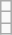<table class="wikitable">
<tr>
<td></td>
</tr>
<tr>
<td></td>
</tr>
<tr>
<td></td>
</tr>
</table>
